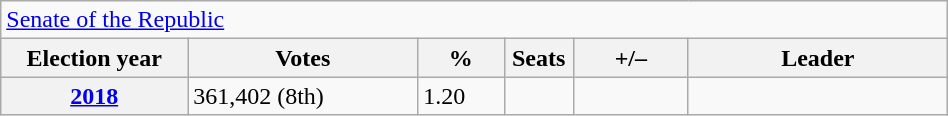<table class=wikitable style="width:50%; border:1px #AAAAFF solid">
<tr>
<td colspan=6><a href='#'>Senate of the Republic</a></td>
</tr>
<tr>
<th width=13%>Election year</th>
<th width=16%>Votes</th>
<th width=6%>%</th>
<th width=1%>Seats</th>
<th width=8%>+/–</th>
<th width=18%>Leader</th>
</tr>
<tr>
<th><a href='#'>2018</a></th>
<td>361,402 (8th)</td>
<td>1.20</td>
<td></td>
<td></td>
<td></td>
</tr>
</table>
